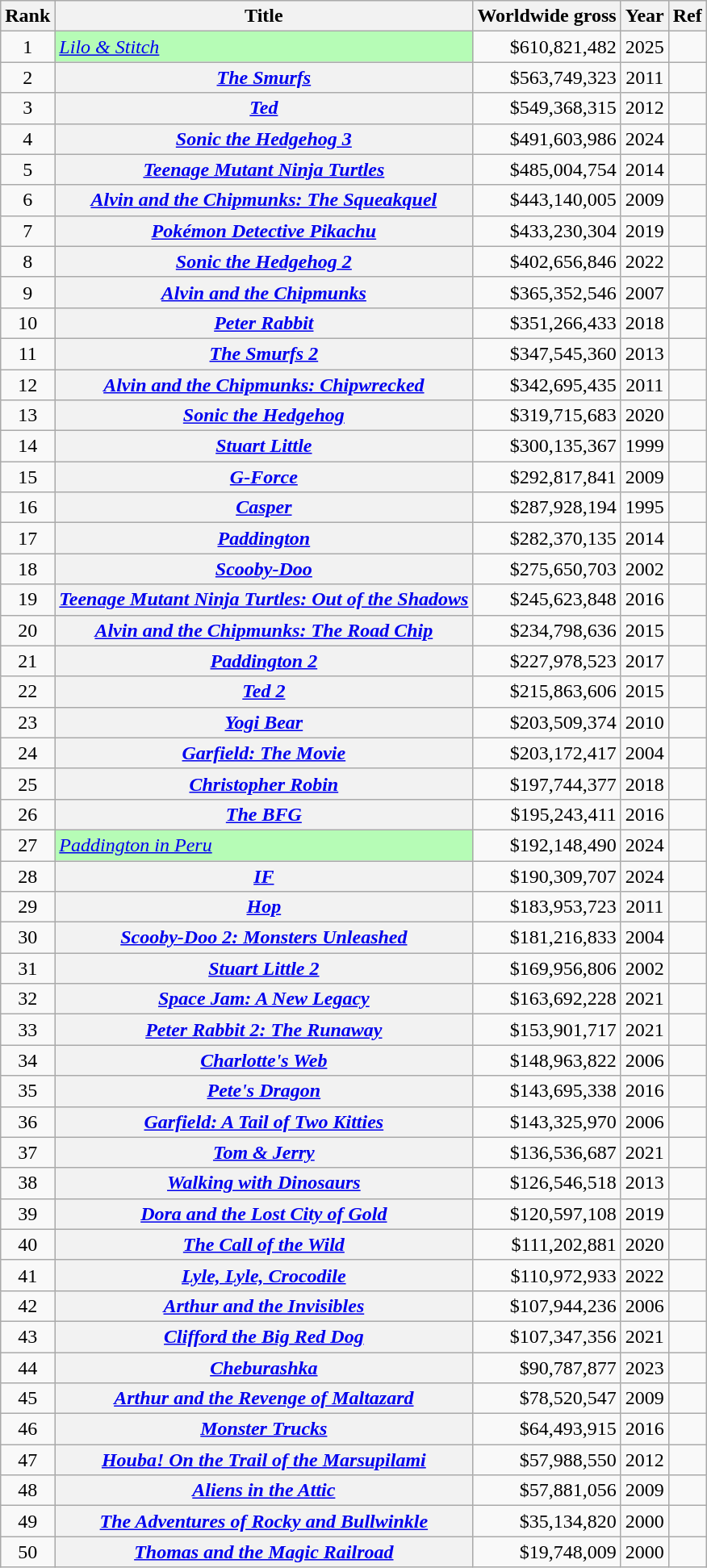<table class="wikitable sortable plainrowheaders" style="margin:auto; margin:auto;">
<tr>
<th scope="col">Rank</th>
<th scope="col">Title</th>
<th scope="col">Worldwide gross</th>
<th scope="col">Year</th>
<th scope="col" class="unsortable">Ref</th>
</tr>
<tr>
<td style="text-align:center;">1</td>
<td scope="row" style="background:#b6fcb6;"><em><a href='#'>Lilo & Stitch</a></em> </td>
<td style="text-align:right;">$610,821,482</td>
<td style="text-align:center;">2025</td>
<td style="text-align:center;"></td>
</tr>
<tr>
<td style="text-align:center;">2</td>
<th scope="row"><em><a href='#'>The Smurfs</a></em></th>
<td style="text-align:right;">$563,749,323</td>
<td style="text-align:center;">2011</td>
<td style="text-align:center;"></td>
</tr>
<tr>
<td style="text-align:center;">3</td>
<th scope="row"><em><a href='#'>Ted</a></em></th>
<td style="text-align:right;">$549,368,315</td>
<td style="text-align:center;">2012</td>
<td style="text-align:center;"></td>
</tr>
<tr>
<td style="text-align:center;">4</td>
<th scope="row"><em><a href='#'>Sonic the Hedgehog 3</a></em></th>
<td style="text-align:right;">$491,603,986</td>
<td style="text-align:center;">2024</td>
<td style="text-align:center;"></td>
</tr>
<tr>
<td style="text-align:center;">5</td>
<th scope="row"><em><a href='#'>Teenage Mutant Ninja Turtles</a></em></th>
<td style="text-align:right;">$485,004,754</td>
<td style="text-align:center;">2014</td>
<td style="text-align:center;"></td>
</tr>
<tr>
<td style="text-align:center;">6</td>
<th scope="row"><em><a href='#'>Alvin and the Chipmunks: The Squeakquel</a></em></th>
<td style="text-align:right;">$443,140,005</td>
<td style="text-align:center;">2009</td>
<td style="text-align:center;"></td>
</tr>
<tr>
<td style="text-align:center;">7</td>
<th scope="row"><em><a href='#'>Pokémon Detective Pikachu</a></em></th>
<td style="text-align:right;">$433,230,304</td>
<td style="text-align:center;">2019</td>
<td style="text-align:center;"></td>
</tr>
<tr>
<td style="text-align:center;">8</td>
<th scope="row"><em><a href='#'>Sonic the Hedgehog 2</a></em></th>
<td style="text-align:right;">$402,656,846</td>
<td style="text-align:center;">2022</td>
<td style="text-align:center;"></td>
</tr>
<tr>
<td style="text-align:center;">9</td>
<th scope="row"><em><a href='#'>Alvin and the Chipmunks</a></em></th>
<td style="text-align:right;">$365,352,546</td>
<td style="text-align:center;">2007</td>
<td style="text-align:center;"></td>
</tr>
<tr>
<td style="text-align:center;">10</td>
<th scope="row"><em><a href='#'>Peter Rabbit</a></em></th>
<td style="text-align:right;">$351,266,433</td>
<td style="text-align:center;">2018</td>
<td style="text-align:center;"></td>
</tr>
<tr>
<td style="text-align:center;">11</td>
<th scope="row"><em><a href='#'>The Smurfs 2</a></em></th>
<td style="text-align:right;">$347,545,360</td>
<td style="text-align:center;">2013</td>
<td style="text-align:center;"></td>
</tr>
<tr>
<td style="text-align:center;">12</td>
<th scope="row"><em><a href='#'>Alvin and the Chipmunks: Chipwrecked</a></em></th>
<td style="text-align:right;">$342,695,435</td>
<td style="text-align:center;">2011</td>
<td style="text-align:center;"></td>
</tr>
<tr>
<td style="text-align:center;">13</td>
<th scope="row"><em><a href='#'>Sonic the Hedgehog</a></em></th>
<td style="text-align:right;">$319,715,683</td>
<td style="text-align:center;">2020</td>
<td style="text-align:center;"></td>
</tr>
<tr>
<td style="text-align:center;">14</td>
<th scope="row"><em><a href='#'>Stuart Little</a></em></th>
<td style="text-align:right;">$300,135,367</td>
<td style="text-align:center;">1999</td>
<td style="text-align:center;"></td>
</tr>
<tr>
<td style="text-align:center;">15</td>
<th scope="row"><em><a href='#'>G-Force</a></em></th>
<td style="text-align:right;">$292,817,841</td>
<td style="text-align:center;">2009</td>
<td style="text-align:center;"></td>
</tr>
<tr>
<td style="text-align:center;">16</td>
<th scope="row"><em><a href='#'>Casper</a></em></th>
<td style="text-align:right;">$287,928,194</td>
<td style="text-align:center;">1995</td>
<td style="text-align:center;"></td>
</tr>
<tr>
<td style="text-align:center;">17</td>
<th scope="row"><em><a href='#'>Paddington</a></em></th>
<td style="text-align:right;">$282,370,135</td>
<td style="text-align:center;">2014</td>
<td style="text-align:center;"></td>
</tr>
<tr>
<td style="text-align:center;">18</td>
<th scope="row"><em><a href='#'>Scooby-Doo</a></em></th>
<td style="text-align:right;">$275,650,703</td>
<td style="text-align:center;">2002</td>
<td style="text-align:center;"></td>
</tr>
<tr>
<td style="text-align:center;">19</td>
<th scope="row"><em><a href='#'>Teenage Mutant Ninja Turtles: Out of the Shadows</a></em></th>
<td style="text-align:right;">$245,623,848</td>
<td style="text-align:center;">2016</td>
<td style="text-align:center;"></td>
</tr>
<tr>
<td style="text-align:center;">20</td>
<th scope="row"><em><a href='#'>Alvin and the Chipmunks: The Road Chip</a></em></th>
<td style="text-align:right;">$234,798,636</td>
<td style="text-align:center;">2015</td>
<td style="text-align:center;"></td>
</tr>
<tr>
<td style="text-align:center;">21</td>
<th scope="row"><em><a href='#'>Paddington 2</a></em></th>
<td style="text-align:right;">$227,978,523</td>
<td style="text-align:center;">2017</td>
<td style="text-align:center;"></td>
</tr>
<tr>
<td style="text-align:center;">22</td>
<th scope="row"><em><a href='#'>Ted 2</a></em></th>
<td style="text-align:right;">$215,863,606</td>
<td style="text-align:center;">2015</td>
<td style="text-align:center;"></td>
</tr>
<tr>
<td style="text-align:center;">23</td>
<th scope="row"><em><a href='#'>Yogi Bear</a></em></th>
<td style="text-align:right;">$203,509,374</td>
<td style="text-align:center;">2010</td>
<td style="text-align:center;"></td>
</tr>
<tr>
<td style="text-align:center;">24</td>
<th scope="row"><em><a href='#'>Garfield: The Movie</a></em></th>
<td style="text-align:right;">$203,172,417</td>
<td style="text-align:center;">2004</td>
<td style="text-align:center;"></td>
</tr>
<tr>
<td style="text-align:center;">25</td>
<th scope="row"><em><a href='#'>Christopher Robin</a></em></th>
<td style="text-align:right;">$197,744,377</td>
<td style="text-align:center;">2018</td>
<td style="text-align:center;"></td>
</tr>
<tr>
<td style="text-align:center;">26</td>
<th scope="row"><em><a href='#'>The BFG</a></em></th>
<td style="text-align:right;">$195,243,411</td>
<td style="text-align:center;">2016</td>
<td style="text-align:center;"></td>
</tr>
<tr>
<td style="text-align:center;">27</td>
<td scope="row" style="background:#b6fcb6;"><em><a href='#'>Paddington in Peru</a></em> </td>
<td style="text-align:right;">$192,148,490</td>
<td style="text-align:center;">2024</td>
<td style="text-align:center;"></td>
</tr>
<tr>
<td style="text-align:center;">28</td>
<th scope="row"><em><a href='#'>IF</a></em></th>
<td style="text-align:right;">$190,309,707</td>
<td style="text-align:center;">2024</td>
<td style="text-align:center;"></td>
</tr>
<tr>
<td style="text-align:center;">29</td>
<th scope="row"><em><a href='#'>Hop</a></em></th>
<td style="text-align:right;">$183,953,723</td>
<td style="text-align:center;">2011</td>
<td style="text-align:center;"></td>
</tr>
<tr>
<td style="text-align:center;">30</td>
<th scope="row"><em><a href='#'>Scooby-Doo 2: Monsters Unleashed</a></em></th>
<td style="text-align:right;">$181,216,833</td>
<td style="text-align:center;">2004</td>
<td style="text-align:center;"></td>
</tr>
<tr>
<td style="text-align:center;">31</td>
<th scope="row"><em><a href='#'>Stuart Little 2</a></em></th>
<td style="text-align:right;">$169,956,806</td>
<td style="text-align:center;">2002</td>
<td style="text-align:center;"></td>
</tr>
<tr>
<td style="text-align:center;">32</td>
<th scope="row"><em><a href='#'>Space Jam: A New Legacy</a></em></th>
<td style="text-align:right;">$163,692,228</td>
<td style="text-align:center;">2021</td>
<td style="text-align:center;"></td>
</tr>
<tr>
<td style="text-align:center;">33</td>
<th scope="row"><em><a href='#'>Peter Rabbit 2: The Runaway</a></em></th>
<td style="text-align:right;">$153,901,717</td>
<td style="text-align:center;">2021</td>
<td style="text-align:center;"></td>
</tr>
<tr>
<td style="text-align:center;">34</td>
<th scope="row"><em><a href='#'>Charlotte's Web</a></em></th>
<td style="text-align:right;">$148,963,822</td>
<td style="text-align:center;">2006</td>
<td style="text-align:center;"></td>
</tr>
<tr>
<td style="text-align:center;">35</td>
<th scope="row"><em><a href='#'>Pete's Dragon</a></em></th>
<td style="text-align:right;">$143,695,338</td>
<td style="text-align:center;">2016</td>
<td style="text-align:center;"></td>
</tr>
<tr>
<td style="text-align:center;">36</td>
<th scope="row"><em><a href='#'>Garfield: A Tail of Two Kitties</a></em></th>
<td style="text-align:right;">$143,325,970</td>
<td style="text-align:center;">2006</td>
<td style="text-align:center;"></td>
</tr>
<tr>
<td style="text-align:center;">37</td>
<th scope="row"><em><a href='#'>Tom & Jerry</a></em></th>
<td style="text-align:right;">$136,536,687</td>
<td style="text-align:center;">2021</td>
<td style="text-align:center;"></td>
</tr>
<tr>
<td style="text-align:center;">38</td>
<th scope="row"><em><a href='#'>Walking with Dinosaurs</a></em></th>
<td style="text-align:right;">$126,546,518</td>
<td style="text-align:center;">2013</td>
<td style="text-align:center;"></td>
</tr>
<tr>
<td style="text-align:center;">39</td>
<th scope="row"><em><a href='#'>Dora and the Lost City of Gold</a></em></th>
<td style="text-align:right;">$120,597,108</td>
<td style="text-align:center;">2019</td>
<td style="text-align:center;"></td>
</tr>
<tr>
<td style="text-align:center;">40</td>
<th scope="row"><em><a href='#'>The Call of the Wild</a></em></th>
<td style="text-align:right;">$111,202,881</td>
<td style="text-align:center;">2020</td>
<td style="text-align:center;"></td>
</tr>
<tr>
<td style="text-align:center;">41</td>
<th scope="row"><em><a href='#'>Lyle, Lyle, Crocodile</a></em></th>
<td style="text-align:right;">$110,972,933</td>
<td style="text-align:center;">2022</td>
<td style="text-align:center;"></td>
</tr>
<tr>
<td style="text-align:center;">42</td>
<th scope="row"><em><a href='#'>Arthur and the Invisibles</a></em></th>
<td style="text-align:right;">$107,944,236</td>
<td style="text-align:center;">2006</td>
<td style="text-align:center;"></td>
</tr>
<tr>
<td style="text-align:center;">43</td>
<th scope="row"><em><a href='#'>Clifford the Big Red Dog</a></em></th>
<td style="text-align:right;">$107,347,356</td>
<td style="text-align:center;">2021</td>
<td style="text-align:center;"></td>
</tr>
<tr>
<td style="text-align:center;">44</td>
<th scope="row"><em><a href='#'>Cheburashka</a></em></th>
<td style="text-align:right;">$90,787,877</td>
<td style="text-align:center;">2023</td>
<td style="text-align:center;"></td>
</tr>
<tr>
<td style="text-align:center;">45</td>
<th scope="row"><em><a href='#'>Arthur and the Revenge of Maltazard</a></em></th>
<td style="text-align:right;">$78,520,547</td>
<td style="text-align:center;">2009</td>
<td style="text-align:center;"></td>
</tr>
<tr>
<td style="text-align:center;">46</td>
<th scope="row"><em><a href='#'>Monster Trucks</a></em></th>
<td style="text-align:right;">$64,493,915</td>
<td style="text-align:center;">2016</td>
<td style="text-align:center;"></td>
</tr>
<tr>
<td style="text-align:center;">47</td>
<th scope="row"><em><a href='#'>Houba! On the Trail of the Marsupilami</a></em></th>
<td style="text-align:right;">$57,988,550</td>
<td style="text-align:center;">2012</td>
<td style="text-align:center;"></td>
</tr>
<tr>
<td style="text-align:center;">48</td>
<th scope="row"><em><a href='#'>Aliens in the Attic</a></em></th>
<td style="text-align:right;">$57,881,056</td>
<td style="text-align:center;">2009</td>
<td style="text-align:center;"></td>
</tr>
<tr>
<td style="text-align:center;">49</td>
<th scope="row"><em><a href='#'>The Adventures of Rocky and Bullwinkle</a></em></th>
<td style="text-align:right;">$35,134,820</td>
<td style="text-align:center;">2000</td>
<td style="text-align:center;"></td>
</tr>
<tr>
<td style="text-align:center;">50</td>
<th scope="row"><em><a href='#'>Thomas and the Magic Railroad</a></em></th>
<td style="text-align:right;">$19,748,009</td>
<td style="text-align:center;">2000</td>
<td style="text-align:center;"></td>
</tr>
</table>
